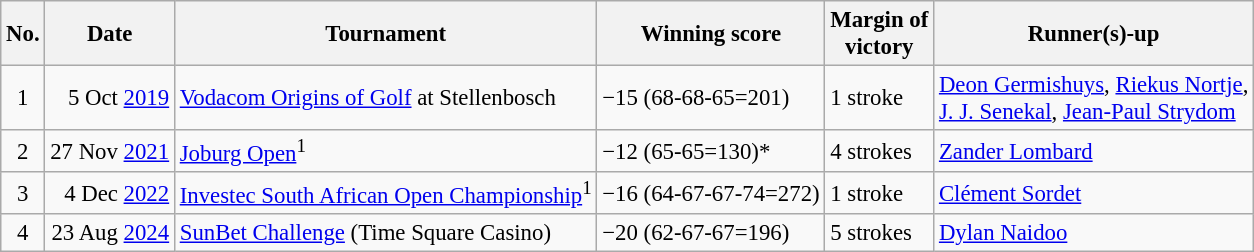<table class="wikitable" style="font-size:95%;">
<tr>
<th>No.</th>
<th>Date</th>
<th>Tournament</th>
<th>Winning score</th>
<th>Margin of<br>victory</th>
<th>Runner(s)-up</th>
</tr>
<tr>
<td align=center>1</td>
<td align=right>5 Oct <a href='#'>2019</a></td>
<td><a href='#'>Vodacom Origins of Golf</a> at Stellenbosch</td>
<td>−15 (68-68-65=201)</td>
<td>1 stroke</td>
<td> <a href='#'>Deon Germishuys</a>,  <a href='#'>Riekus Nortje</a>,<br> <a href='#'>J. J. Senekal</a>,  <a href='#'>Jean-Paul Strydom</a></td>
</tr>
<tr>
<td align=center>2</td>
<td align=right>27 Nov <a href='#'>2021</a></td>
<td><a href='#'>Joburg Open</a><sup>1</sup></td>
<td>−12 (65-65=130)*</td>
<td>4 strokes</td>
<td> <a href='#'>Zander Lombard</a></td>
</tr>
<tr>
<td align=center>3</td>
<td align=right>4 Dec <a href='#'>2022</a></td>
<td><a href='#'>Investec South African Open Championship</a><sup>1</sup></td>
<td>−16 (64-67-67-74=272)</td>
<td>1 stroke</td>
<td> <a href='#'>Clément Sordet</a></td>
</tr>
<tr>
<td align=center>4</td>
<td align=right>23 Aug <a href='#'>2024</a></td>
<td><a href='#'>SunBet Challenge</a> (Time Square Casino)</td>
<td>−20 (62-67-67=196)</td>
<td>5 strokes</td>
<td> <a href='#'>Dylan Naidoo</a></td>
</tr>
</table>
